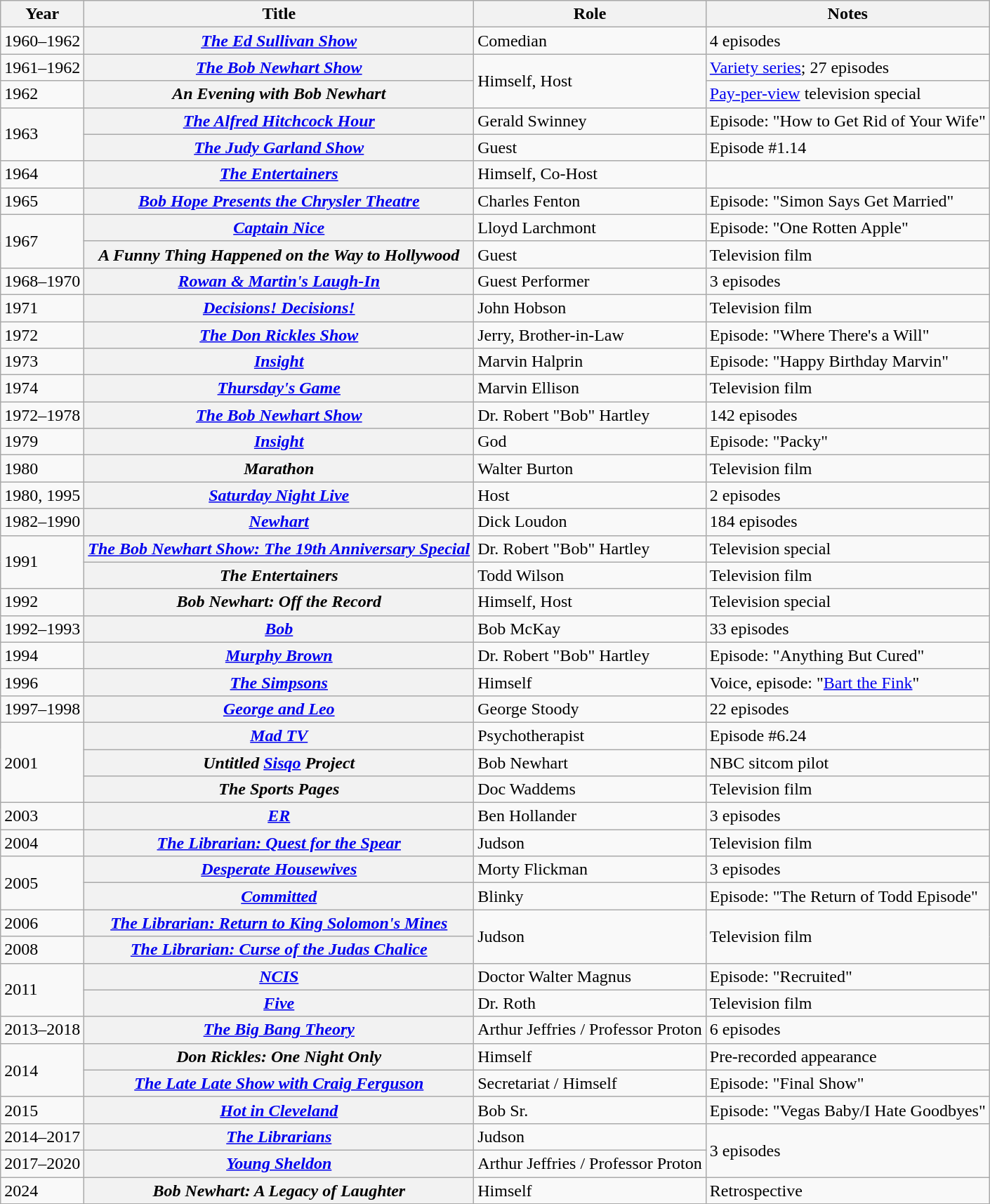<table class="wikitable sortable plainrowheaders">
<tr>
<th scope="col">Year</th>
<th scope="col">Title</th>
<th scope="col">Role</th>
<th scope="col">Notes</th>
</tr>
<tr>
<td>1960–1962</td>
<th scope="row"><em><a href='#'>The Ed Sullivan Show</a></em></th>
<td>Comedian</td>
<td>4 episodes</td>
</tr>
<tr>
<td>1961–1962</td>
<th scope="row"><em><a href='#'>The Bob Newhart Show</a></em></th>
<td rowspan="2">Himself, Host</td>
<td><a href='#'>Variety series</a>; 27 episodes</td>
</tr>
<tr>
<td>1962</td>
<th scope="row"><em>An Evening with Bob Newhart</em></th>
<td><a href='#'>Pay-per-view</a> television special</td>
</tr>
<tr>
<td rowspan="2">1963</td>
<th scope="row"><em><a href='#'>The Alfred Hitchcock Hour</a></em></th>
<td>Gerald Swinney</td>
<td>Episode: "How to Get Rid of Your Wife"</td>
</tr>
<tr>
<th scope="row"><em><a href='#'>The Judy Garland Show</a></em></th>
<td>Guest</td>
<td>Episode #1.14</td>
</tr>
<tr>
<td>1964</td>
<th scope="row"><em><a href='#'>The Entertainers</a></em></th>
<td>Himself, Co-Host</td>
<td></td>
</tr>
<tr>
<td>1965</td>
<th scope="row"><em><a href='#'>Bob Hope Presents the Chrysler Theatre</a></em></th>
<td>Charles Fenton</td>
<td>Episode: "Simon Says Get Married"</td>
</tr>
<tr>
<td rowspan="2">1967</td>
<th scope="row"><em><a href='#'>Captain Nice</a></em></th>
<td>Lloyd Larchmont</td>
<td>Episode: "One Rotten Apple"</td>
</tr>
<tr>
<th scope="row"><em>A Funny Thing Happened on the Way to Hollywood</em></th>
<td>Guest</td>
<td>Television film</td>
</tr>
<tr>
<td>1968–1970</td>
<th scope="row"><em><a href='#'>Rowan & Martin's Laugh-In</a></em></th>
<td>Guest Performer</td>
<td>3 episodes</td>
</tr>
<tr>
<td>1971</td>
<th scope="row"><em><a href='#'>Decisions! Decisions!</a></em></th>
<td>John Hobson</td>
<td>Television film</td>
</tr>
<tr>
<td>1972</td>
<th scope="row"><em><a href='#'>The Don Rickles Show</a></em></th>
<td>Jerry, Brother-in-Law</td>
<td>Episode: "Where There's a Will"</td>
</tr>
<tr>
<td>1973</td>
<th scope="row"><em><a href='#'>Insight</a></em></th>
<td>Marvin Halprin</td>
<td>Episode: "Happy Birthday Marvin"</td>
</tr>
<tr>
<td>1974</td>
<th scope="row"><em><a href='#'>Thursday's Game</a></em></th>
<td>Marvin Ellison</td>
<td>Television film</td>
</tr>
<tr>
<td>1972–1978</td>
<th scope="row"><em><a href='#'>The Bob Newhart Show</a></em></th>
<td>Dr. Robert "Bob" Hartley</td>
<td>142 episodes</td>
</tr>
<tr>
<td>1979</td>
<th scope="row"><em><a href='#'>Insight</a></em></th>
<td>God</td>
<td>Episode: "Packy"</td>
</tr>
<tr>
<td>1980</td>
<th scope="row"><em>Marathon</em></th>
<td>Walter Burton</td>
<td>Television film</td>
</tr>
<tr>
<td>1980, 1995</td>
<th scope="row"><em><a href='#'>Saturday Night Live</a></em></th>
<td>Host</td>
<td>2 episodes</td>
</tr>
<tr>
<td>1982–1990</td>
<th scope="row"><em><a href='#'>Newhart</a></em></th>
<td>Dick Loudon</td>
<td>184 episodes</td>
</tr>
<tr>
<td rowspan="2">1991</td>
<th scope="row"><em><a href='#'>The Bob Newhart Show: The 19th Anniversary Special</a></em></th>
<td>Dr. Robert "Bob" Hartley</td>
<td>Television special</td>
</tr>
<tr>
<th scope="row"><em>The Entertainers</em></th>
<td>Todd Wilson</td>
<td>Television film</td>
</tr>
<tr>
<td>1992</td>
<th scope="row"><em>Bob Newhart: Off the Record</em></th>
<td>Himself, Host</td>
<td>Television special</td>
</tr>
<tr>
<td>1992–1993</td>
<th scope="row"><em><a href='#'>Bob</a></em></th>
<td>Bob McKay</td>
<td>33 episodes</td>
</tr>
<tr>
<td>1994</td>
<th scope="row"><em><a href='#'>Murphy Brown</a></em></th>
<td>Dr. Robert "Bob" Hartley</td>
<td>Episode: "Anything But Cured"</td>
</tr>
<tr>
<td>1996</td>
<th scope="row"><em><a href='#'>The Simpsons</a></em></th>
<td>Himself</td>
<td>Voice, episode: "<a href='#'>Bart the Fink</a>"</td>
</tr>
<tr>
<td>1997–1998</td>
<th scope="row"><em><a href='#'>George and Leo</a></em></th>
<td>George Stoody</td>
<td>22 episodes</td>
</tr>
<tr>
<td rowspan="3">2001</td>
<th scope="row"><em><a href='#'>Mad TV</a></em></th>
<td>Psychotherapist</td>
<td>Episode #6.24</td>
</tr>
<tr>
<th scope="row"><em>Untitled <a href='#'>Sisqo</a> Project</em></th>
<td>Bob Newhart</td>
<td>NBC sitcom pilot</td>
</tr>
<tr>
<th scope="row"><em>The Sports Pages</em></th>
<td>Doc Waddems</td>
<td>Television film</td>
</tr>
<tr>
<td>2003</td>
<th scope="row"><em><a href='#'>ER</a></em></th>
<td>Ben Hollander</td>
<td>3 episodes</td>
</tr>
<tr>
<td>2004</td>
<th scope="row"><em><a href='#'>The Librarian: Quest for the Spear</a></em></th>
<td>Judson</td>
<td>Television film</td>
</tr>
<tr>
<td rowspan="2">2005</td>
<th scope="row"><em><a href='#'>Desperate Housewives</a></em></th>
<td>Morty Flickman</td>
<td>3 episodes</td>
</tr>
<tr>
<th scope="row"><em><a href='#'>Committed</a></em></th>
<td>Blinky</td>
<td>Episode: "The Return of Todd Episode"</td>
</tr>
<tr>
<td>2006</td>
<th scope="row"><em><a href='#'>The Librarian: Return to King Solomon's Mines</a></em></th>
<td rowspan="2">Judson</td>
<td rowspan="2">Television film</td>
</tr>
<tr>
<td>2008</td>
<th scope="row"><em><a href='#'>The Librarian: Curse of the Judas Chalice</a></em></th>
</tr>
<tr>
<td rowspan="2">2011</td>
<th scope="row"><em><a href='#'>NCIS</a></em></th>
<td>Doctor Walter Magnus</td>
<td>Episode: "Recruited"</td>
</tr>
<tr>
<th scope="row"><em><a href='#'>Five</a></em></th>
<td>Dr. Roth</td>
<td>Television film</td>
</tr>
<tr>
<td>2013–2018</td>
<th scope="row"><em><a href='#'>The Big Bang Theory</a></em></th>
<td>Arthur Jeffries / Professor Proton</td>
<td>6 episodes</td>
</tr>
<tr>
<td rowspan="2">2014</td>
<th scope="row"><em>Don Rickles: One Night Only</em></th>
<td>Himself</td>
<td>Pre-recorded appearance</td>
</tr>
<tr>
<th scope="row"><em><a href='#'>The Late Late Show with Craig Ferguson</a></em></th>
<td>Secretariat / Himself</td>
<td>Episode: "Final Show"</td>
</tr>
<tr>
<td>2015</td>
<th scope="row"><em><a href='#'>Hot in Cleveland</a></em></th>
<td>Bob Sr.</td>
<td>Episode: "Vegas Baby/I Hate Goodbyes"</td>
</tr>
<tr>
<td>2014–2017</td>
<th scope="row"><em><a href='#'>The Librarians</a></em></th>
<td>Judson</td>
<td rowspan="2">3 episodes</td>
</tr>
<tr>
<td>2017–2020</td>
<th scope="row"><em><a href='#'>Young Sheldon</a></em></th>
<td>Arthur Jeffries / Professor Proton</td>
</tr>
<tr>
<td>2024</td>
<th scope="row"><em>Bob Newhart: A Legacy of Laughter</em></th>
<td>Himself</td>
<td>Retrospective</td>
</tr>
<tr>
</tr>
</table>
